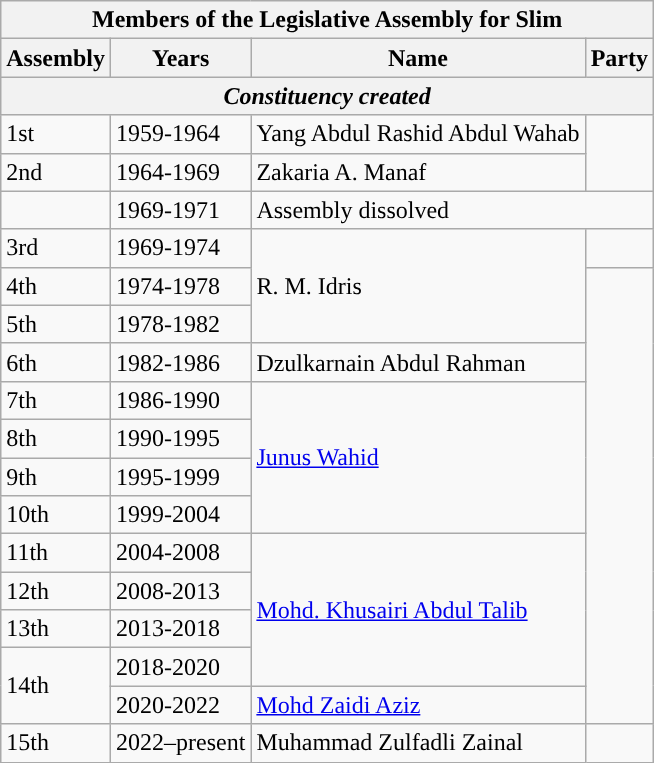<table class="wikitable">
<tr>
<th colspan="4">Members of the Legislative Assembly for Slim</th>
</tr>
<tr>
<th>Assembly</th>
<th>Years</th>
<th>Name</th>
<th>Party</th>
</tr>
<tr>
<th colspan="4"><em>Constituency created</em></th>
</tr>
<tr>
<td>1st</td>
<td>1959-1964</td>
<td>Yang Abdul Rashid Abdul Wahab</td>
<td rowspan="2"></td>
</tr>
<tr>
<td>2nd</td>
<td>1964-1969</td>
<td>Zakaria A. Manaf</td>
</tr>
<tr>
<td></td>
<td>1969-1971</td>
<td colspan="2">Assembly dissolved</td>
</tr>
<tr>
<td>3rd</td>
<td>1969-1974</td>
<td rowspan="3">R. M. Idris</td>
<td></td>
</tr>
<tr>
<td>4th</td>
<td>1974-1978</td>
<td rowspan="12"></td>
</tr>
<tr>
<td>5th</td>
<td>1978-1982</td>
</tr>
<tr>
<td>6th</td>
<td>1982-1986</td>
<td>Dzulkarnain Abdul Rahman</td>
</tr>
<tr>
<td>7th</td>
<td>1986-1990</td>
<td rowspan="4"><a href='#'>Junus Wahid</a></td>
</tr>
<tr>
<td>8th</td>
<td>1990-1995</td>
</tr>
<tr>
<td>9th</td>
<td>1995-1999</td>
</tr>
<tr>
<td>10th</td>
<td>1999-2004</td>
</tr>
<tr>
<td>11th</td>
<td>2004-2008</td>
<td rowspan="4"><a href='#'>Mohd. Khusairi Abdul Talib</a></td>
</tr>
<tr>
<td>12th</td>
<td>2008-2013</td>
</tr>
<tr>
<td>13th</td>
<td>2013-2018</td>
</tr>
<tr>
<td rowspan="2">14th</td>
<td>2018-2020</td>
</tr>
<tr>
<td>2020-2022</td>
<td><a href='#'>Mohd Zaidi Aziz</a></td>
</tr>
<tr>
<td>15th</td>
<td>2022–present</td>
<td>Muhammad Zulfadli Zainal</td>
<td></td>
</tr>
</table>
